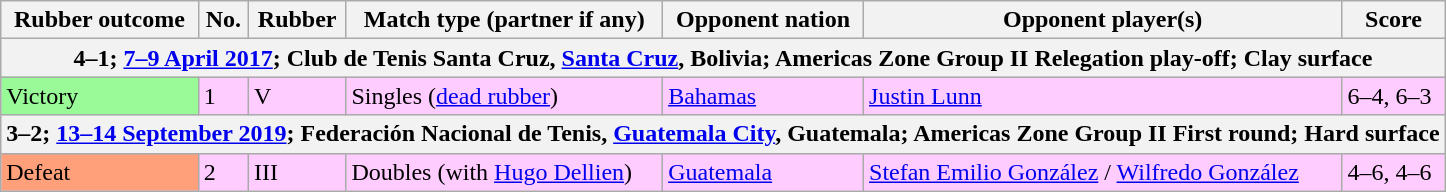<table class=wikitable>
<tr>
<th>Rubber outcome</th>
<th>No.</th>
<th>Rubber</th>
<th>Match type (partner if any)</th>
<th>Opponent nation</th>
<th>Opponent player(s)</th>
<th>Score</th>
</tr>
<tr>
<th colspan=7>4–1; <a href='#'>7–9 April 2017</a>; Club de Tenis Santa Cruz, <a href='#'>Santa Cruz</a>, Bolivia; Americas Zone Group II Relegation play-off; Clay surface</th>
</tr>
<tr bgcolor=#FFCCFF>
<td bgcolor=98FB98>Victory</td>
<td>1</td>
<td>V</td>
<td>Singles (<a href='#'>dead rubber</a>)</td>
<td> <a href='#'>Bahamas</a></td>
<td><a href='#'>Justin Lunn</a></td>
<td>6–4, 6–3</td>
</tr>
<tr>
<th colspan=7>3–2; <a href='#'>13–14 September 2019</a>; Federación Nacional de Tenis, <a href='#'>Guatemala City</a>, Guatemala; Americas Zone Group II First round; Hard surface</th>
</tr>
<tr bgcolor=#FFCCFF>
<td bgcolor=FFA07A>Defeat</td>
<td>2</td>
<td>III</td>
<td>Doubles (with <a href='#'>Hugo Dellien</a>)</td>
<td> <a href='#'>Guatemala</a></td>
<td><a href='#'>Stefan Emilio González</a> / <a href='#'>Wilfredo González</a></td>
<td>4–6, 4–6</td>
</tr>
</table>
